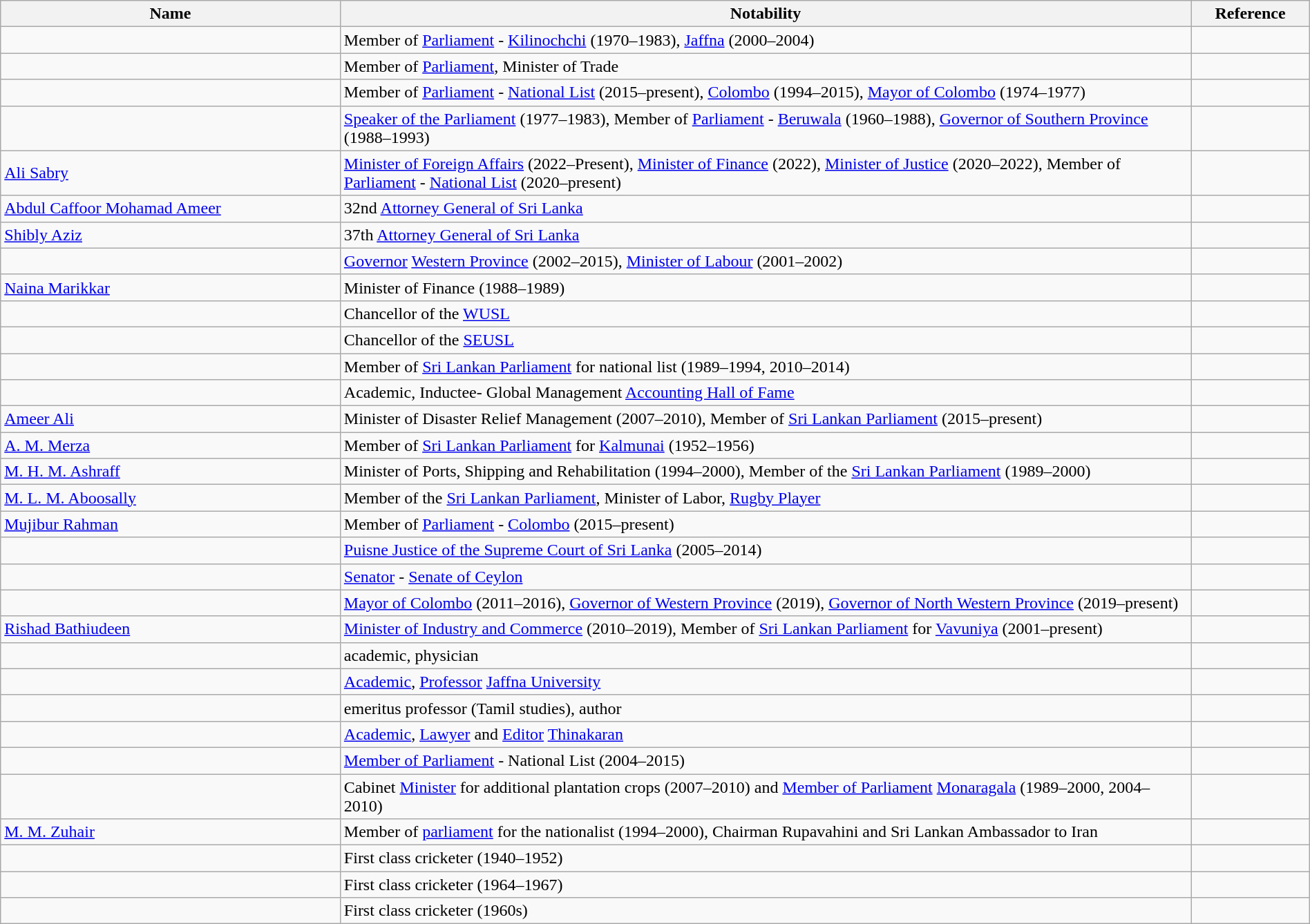<table class="wikitable sortable" style="width:100%">
<tr>
<th style="width:*;">Name</th>
<th style="width:65%;" class="unsortable">Notability</th>
<th style="width:*;" class="unsortable">Reference</th>
</tr>
<tr>
<td></td>
<td>Member of <a href='#'>Parliament</a>  - <a href='#'>Kilinochchi</a> (1970–1983), <a href='#'>Jaffna</a> (2000–2004)</td>
<td style="text-align:center;"></td>
</tr>
<tr>
<td></td>
<td>Member of <a href='#'>Parliament</a>, Minister of Trade</td>
<td style="text-align:center;"></td>
</tr>
<tr>
<td></td>
<td>Member of <a href='#'>Parliament</a>  - <a href='#'>National List</a> (2015–present), <a href='#'>Colombo</a> (1994–2015), <a href='#'>Mayor of Colombo</a> (1974–1977)</td>
<td style="text-align:center;"></td>
</tr>
<tr>
<td></td>
<td><a href='#'>Speaker of the Parliament</a> (1977–1983), Member of <a href='#'>Parliament</a> - <a href='#'>Beruwala</a> (1960–1988), <a href='#'>Governor of Southern Province</a> (1988–1993)</td>
<td style="text-align:center;"></td>
</tr>
<tr>
<td><a href='#'>Ali Sabry</a></td>
<td><a href='#'>Minister of Foreign Affairs</a> (2022–Present), <a href='#'>Minister of Finance</a> (2022), <a href='#'>Minister of Justice</a> (2020–2022), Member of <a href='#'>Parliament</a> - <a href='#'>National List</a> (2020–present)</td>
<td style="text-align:center;"></td>
</tr>
<tr>
<td><a href='#'>Abdul Caffoor Mohamad Ameer</a></td>
<td>32nd <a href='#'>Attorney General of Sri Lanka</a></td>
<td style="text-align:center;"></td>
</tr>
<tr>
<td><a href='#'>Shibly Aziz</a></td>
<td>37th <a href='#'>Attorney General of Sri Lanka</a></td>
<td style="text-align:center;"></td>
</tr>
<tr>
<td></td>
<td><a href='#'>Governor</a> <a href='#'>Western Province</a> (2002–2015), <a href='#'>Minister of Labour</a> (2001–2002)</td>
<td style="text-align:center;"></td>
</tr>
<tr>
<td><a href='#'>Naina Marikkar</a></td>
<td>Minister of Finance (1988–1989)</td>
<td style="text-align:center;"></td>
</tr>
<tr>
<td></td>
<td>Chancellor of the <a href='#'>WUSL</a></td>
<td style="text-align:center;"></td>
</tr>
<tr>
<td></td>
<td>Chancellor of the <a href='#'>SEUSL</a></td>
<td style="text-align:center;"></td>
</tr>
<tr>
<td></td>
<td>Member of <a href='#'>Sri Lankan Parliament</a> for national list (1989–1994, 2010–2014)</td>
<td style="text-align:center;"></td>
</tr>
<tr>
<td></td>
<td>Academic, Inductee- Global Management <a href='#'>Accounting Hall of Fame</a></td>
<td style="text-align:center;"></td>
</tr>
<tr>
<td><a href='#'>Ameer Ali</a></td>
<td>Minister of Disaster Relief Management (2007–2010), Member of <a href='#'>Sri Lankan Parliament</a> (2015–present)</td>
<td style="text-align:center;"></td>
</tr>
<tr>
<td><a href='#'>A. M. Merza</a></td>
<td>Member of <a href='#'>Sri Lankan Parliament</a> for <a href='#'>Kalmunai</a> (1952–1956)</td>
<td style="text-align:center;"></td>
</tr>
<tr>
<td><a href='#'>M. H. M. Ashraff</a></td>
<td>Minister of Ports, Shipping and Rehabilitation (1994–2000), Member of the <a href='#'>Sri Lankan Parliament</a> (1989–2000)</td>
<td style="text-align:center;"></td>
</tr>
<tr>
<td><a href='#'>M. L. M. Aboosally</a></td>
<td>Member of the <a href='#'>Sri Lankan Parliament</a>, Minister of Labor, <a href='#'>Rugby Player</a></td>
<td style="text-align:center;"></td>
</tr>
<tr>
<td><a href='#'>Mujibur Rahman</a></td>
<td>Member of <a href='#'>Parliament</a> - <a href='#'>Colombo</a> (2015–present)</td>
<td style="text-align:center;"></td>
</tr>
<tr>
<td></td>
<td><a href='#'>Puisne Justice of the Supreme Court of Sri Lanka</a> (2005–2014)</td>
<td style="text-align:center;"></td>
</tr>
<tr>
<td></td>
<td><a href='#'>Senator</a> - <a href='#'>Senate of Ceylon</a></td>
<td style="text-align:center;"></td>
</tr>
<tr>
<td></td>
<td><a href='#'>Mayor of Colombo</a> (2011–2016), <a href='#'>Governor of Western Province</a> (2019), <a href='#'>Governor of North Western Province</a> (2019–present)</td>
<td style="text-align:center;"></td>
</tr>
<tr>
<td><a href='#'>Rishad Bathiudeen</a></td>
<td><a href='#'>Minister of Industry and Commerce</a> (2010–2019), Member of <a href='#'>Sri Lankan Parliament</a> for <a href='#'>Vavuniya</a> (2001–present)</td>
<td style="text-align:center;"></td>
</tr>
<tr>
<td></td>
<td>academic, physician</td>
<td style="text-align:center;"></td>
</tr>
<tr>
<td></td>
<td><a href='#'>Academic</a>, <a href='#'>Professor</a> <a href='#'>Jaffna University</a></td>
<td style="text-align:center;"></td>
</tr>
<tr>
<td></td>
<td>emeritus professor (Tamil studies), author</td>
<td style="text-align:center;"></td>
</tr>
<tr>
<td></td>
<td><a href='#'>Academic</a>, <a href='#'>Lawyer</a> and <a href='#'>Editor</a> <a href='#'>Thinakaran</a></td>
<td style="text-align:center;"></td>
</tr>
<tr>
<td></td>
<td><a href='#'>Member of Parliament</a> - National List (2004–2015)</td>
<td style="text-align:center;"></td>
</tr>
<tr>
<td></td>
<td>Cabinet <a href='#'>Minister</a> for additional plantation crops (2007–2010) and <a href='#'>Member of Parliament</a> <a href='#'>Monaragala</a> (1989–2000, 2004–2010)</td>
<td style="text-align:center;"></td>
</tr>
<tr>
<td><a href='#'>M. M. Zuhair</a></td>
<td>Member of <a href='#'>parliament</a> for the nationalist (1994–2000), Chairman Rupavahini and Sri Lankan Ambassador to Iran</td>
<td style="text-align:center;"></td>
</tr>
<tr>
<td></td>
<td>First class cricketer (1940–1952)</td>
<td></td>
</tr>
<tr>
<td></td>
<td>First class cricketer (1964–1967)</td>
<td></td>
</tr>
<tr>
<td></td>
<td>First class cricketer (1960s)</td>
<td></td>
</tr>
</table>
